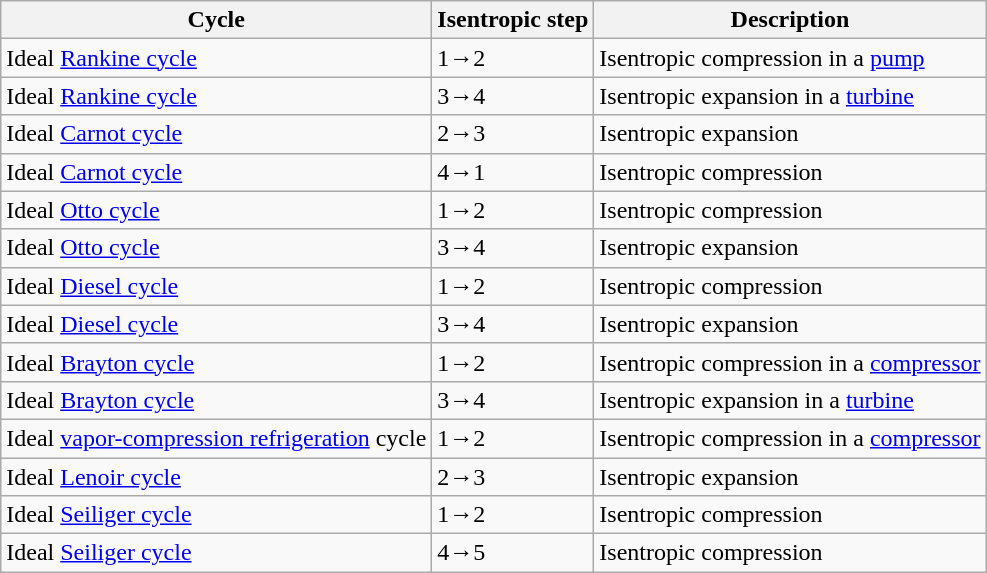<table class="wikitable">
<tr>
<th>Cycle</th>
<th>Isentropic step</th>
<th>Description</th>
</tr>
<tr>
<td>Ideal <a href='#'>Rankine cycle</a></td>
<td>1→2</td>
<td>Isentropic compression in a <a href='#'>pump</a></td>
</tr>
<tr>
<td>Ideal <a href='#'>Rankine cycle</a></td>
<td>3→4</td>
<td>Isentropic expansion in a <a href='#'>turbine</a></td>
</tr>
<tr>
<td>Ideal <a href='#'>Carnot cycle</a></td>
<td>2→3</td>
<td>Isentropic expansion</td>
</tr>
<tr>
<td>Ideal <a href='#'>Carnot cycle</a></td>
<td>4→1</td>
<td>Isentropic compression</td>
</tr>
<tr>
<td>Ideal <a href='#'>Otto cycle</a></td>
<td>1→2</td>
<td>Isentropic compression</td>
</tr>
<tr>
<td>Ideal <a href='#'>Otto cycle</a></td>
<td>3→4</td>
<td>Isentropic expansion</td>
</tr>
<tr>
<td>Ideal <a href='#'>Diesel cycle</a></td>
<td>1→2</td>
<td>Isentropic compression</td>
</tr>
<tr>
<td>Ideal <a href='#'>Diesel cycle</a></td>
<td>3→4</td>
<td>Isentropic expansion</td>
</tr>
<tr>
<td>Ideal <a href='#'>Brayton cycle</a></td>
<td>1→2</td>
<td>Isentropic compression in a <a href='#'>compressor</a></td>
</tr>
<tr>
<td>Ideal <a href='#'>Brayton cycle</a></td>
<td>3→4</td>
<td>Isentropic expansion in a <a href='#'>turbine</a></td>
</tr>
<tr>
<td>Ideal <a href='#'>vapor-compression refrigeration</a> cycle</td>
<td>1→2</td>
<td>Isentropic compression in a <a href='#'>compressor</a></td>
</tr>
<tr>
<td>Ideal <a href='#'>Lenoir cycle</a></td>
<td>2→3</td>
<td>Isentropic expansion</td>
</tr>
<tr>
<td>Ideal <a href='#'>Seiliger cycle</a></td>
<td>1→2</td>
<td>Isentropic compression</td>
</tr>
<tr>
<td>Ideal <a href='#'>Seiliger cycle</a></td>
<td>4→5</td>
<td>Isentropic compression</td>
</tr>
</table>
